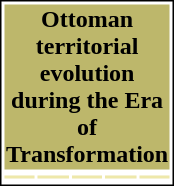<table style="border: 1px black solid; margin-left:1em; text-align: left;" align="center" width="100">
<tr>
<th colspan="5" style="background:DarkKhaki" align="center"><strong>Ottoman territorial evolution during the Era of Transformation</strong></th>
</tr>
<tr style="background:PaleGoldenrod" align="center">
</tr>
<tr style="background:PaleGoldenrod" align="center">
<td></td>
<td></td>
<td></td>
<td></td>
<td></td>
</tr>
<tr style="background:PaleGoldenrod" align="center">
</tr>
</table>
